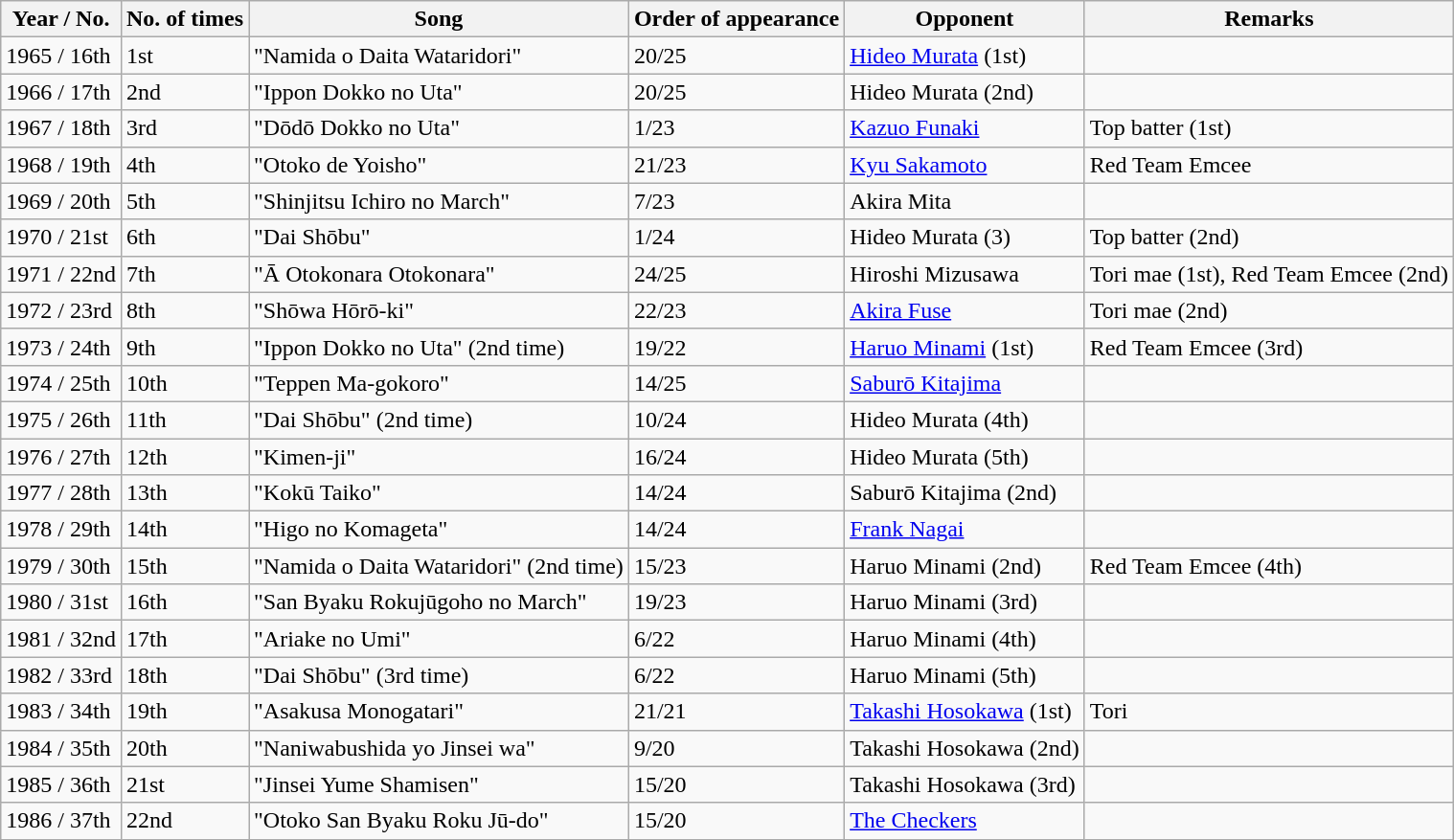<table class="wikitable">
<tr>
<th>Year / No.</th>
<th>No. of times</th>
<th>Song</th>
<th>Order of appearance</th>
<th>Opponent</th>
<th>Remarks</th>
</tr>
<tr>
<td>1965 / 16th</td>
<td>1st</td>
<td>"Namida o Daita Wataridori"</td>
<td>20/25</td>
<td><a href='#'>Hideo Murata</a> (1st)</td>
<td></td>
</tr>
<tr>
<td>1966 / 17th</td>
<td>2nd</td>
<td>"Ippon Dokko no Uta"</td>
<td>20/25</td>
<td>Hideo Murata (2nd)</td>
<td></td>
</tr>
<tr>
<td>1967 / 18th</td>
<td>3rd</td>
<td>"Dōdō Dokko no Uta"</td>
<td>1/23</td>
<td><a href='#'>Kazuo Funaki</a></td>
<td>Top batter (1st)</td>
</tr>
<tr>
<td>1968 / 19th</td>
<td>4th</td>
<td>"Otoko de Yoisho"</td>
<td>21/23</td>
<td><a href='#'>Kyu Sakamoto</a></td>
<td>Red Team Emcee</td>
</tr>
<tr>
<td>1969 / 20th</td>
<td>5th</td>
<td>"Shinjitsu Ichiro no March"</td>
<td>7/23</td>
<td>Akira Mita</td>
<td></td>
</tr>
<tr>
<td>1970 / 21st</td>
<td>6th</td>
<td>"Dai Shōbu"</td>
<td>1/24</td>
<td>Hideo Murata (3)</td>
<td>Top batter (2nd)</td>
</tr>
<tr>
<td>1971 / 22nd</td>
<td>7th</td>
<td>"Ā Otokonara Otokonara"</td>
<td>24/25</td>
<td>Hiroshi Mizusawa</td>
<td>Tori mae (1st), Red Team Emcee (2nd)</td>
</tr>
<tr>
<td>1972 / 23rd</td>
<td>8th</td>
<td>"Shōwa Hōrō-ki"</td>
<td>22/23</td>
<td><a href='#'>Akira Fuse</a></td>
<td>Tori mae (2nd)</td>
</tr>
<tr>
<td>1973 / 24th</td>
<td>9th</td>
<td>"Ippon Dokko no Uta" (2nd time)</td>
<td>19/22</td>
<td><a href='#'>Haruo Minami</a> (1st)</td>
<td>Red Team Emcee (3rd)</td>
</tr>
<tr>
<td>1974 / 25th</td>
<td>10th</td>
<td>"Teppen Ma-gokoro"</td>
<td>14/25</td>
<td><a href='#'>Saburō Kitajima</a></td>
<td></td>
</tr>
<tr>
<td>1975 / 26th</td>
<td>11th</td>
<td>"Dai Shōbu" (2nd time)</td>
<td>10/24</td>
<td>Hideo Murata (4th)</td>
<td></td>
</tr>
<tr>
<td>1976 / 27th</td>
<td>12th</td>
<td>"Kimen-ji"</td>
<td>16/24</td>
<td>Hideo Murata (5th)</td>
<td></td>
</tr>
<tr>
<td>1977 / 28th</td>
<td>13th</td>
<td>"Kokū Taiko"</td>
<td>14/24</td>
<td>Saburō Kitajima (2nd)</td>
<td></td>
</tr>
<tr>
<td>1978 / 29th</td>
<td>14th</td>
<td>"Higo no Komageta"</td>
<td>14/24</td>
<td><a href='#'>Frank Nagai</a></td>
<td></td>
</tr>
<tr>
<td>1979 / 30th</td>
<td>15th</td>
<td>"Namida o Daita Wataridori" (2nd time)</td>
<td>15/23</td>
<td>Haruo Minami (2nd)</td>
<td>Red Team Emcee (4th)</td>
</tr>
<tr>
<td>1980 / 31st</td>
<td>16th</td>
<td>"San Byaku Rokujūgoho no March"</td>
<td>19/23</td>
<td>Haruo Minami (3rd)</td>
<td></td>
</tr>
<tr>
<td>1981 / 32nd</td>
<td>17th</td>
<td>"Ariake no Umi"</td>
<td>6/22</td>
<td>Haruo Minami (4th)</td>
<td></td>
</tr>
<tr>
<td>1982 / 33rd</td>
<td>18th</td>
<td>"Dai Shōbu" (3rd time)</td>
<td>6/22</td>
<td>Haruo Minami (5th)</td>
<td></td>
</tr>
<tr>
<td>1983 / 34th</td>
<td>19th</td>
<td>"Asakusa Monogatari"</td>
<td>21/21</td>
<td><a href='#'>Takashi Hosokawa</a> (1st)</td>
<td>Tori</td>
</tr>
<tr>
<td>1984 / 35th</td>
<td>20th</td>
<td>"Naniwabushida yo Jinsei wa"</td>
<td>9/20</td>
<td>Takashi Hosokawa (2nd)</td>
<td></td>
</tr>
<tr>
<td>1985 / 36th</td>
<td>21st</td>
<td>"Jinsei Yume Shamisen"</td>
<td>15/20</td>
<td>Takashi Hosokawa (3rd)</td>
<td></td>
</tr>
<tr>
<td>1986 / 37th</td>
<td>22nd</td>
<td>"Otoko San Byaku Roku Jū-do"</td>
<td>15/20</td>
<td><a href='#'>The Checkers</a></td>
<td></td>
</tr>
</table>
